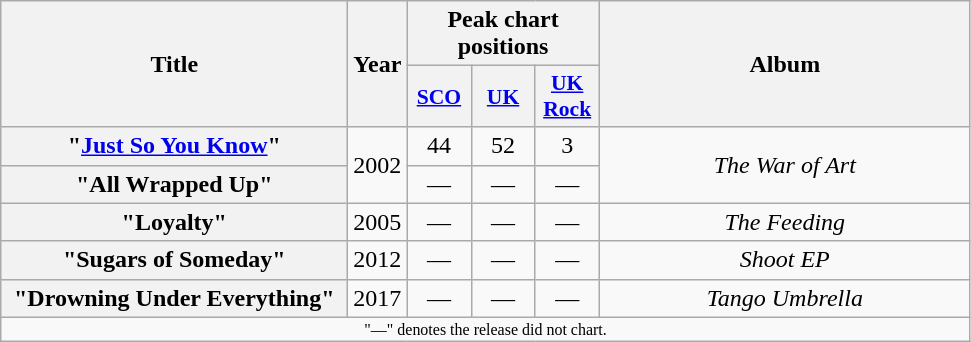<table class="wikitable plainrowheaders" style="text-align:center">
<tr>
<th scope="col" rowspan="2" style="width:14em;">Title</th>
<th scope="col" rowspan="2">Year</th>
<th scope="col" colspan="3">Peak chart positions</th>
<th scope="col" rowspan="2" style="width:15em;">Album</th>
</tr>
<tr>
<th scope="col" style="width:2.5em;font-size:90%;"><a href='#'>SCO</a><br></th>
<th scope="col" style="width:2.5em;font-size:90%;"><a href='#'>UK</a><br></th>
<th scope="col" style="width:2.5em;font-size:90%;"><a href='#'>UK<br>Rock</a> <br></th>
</tr>
<tr>
<th scope="row">"<a href='#'>Just So You Know</a>"</th>
<td rowspan="2">2002</td>
<td style="text-align:center;">44</td>
<td style="text-align:center;">52</td>
<td style="text-align:center;">3</td>
<td rowspan="2"><em>The War of Art</em></td>
</tr>
<tr>
<th scope="row">"All Wrapped Up"</th>
<td style="text-align:center;">—</td>
<td style="text-align:center;">—</td>
<td style="text-align:center;">—</td>
</tr>
<tr>
<th scope="row">"Loyalty"</th>
<td>2005</td>
<td style="text-align:center;">—</td>
<td style="text-align:center;">—</td>
<td style="text-align:center;">—</td>
<td><em>The Feeding</em></td>
</tr>
<tr>
<th scope="row">"Sugars of Someday"</th>
<td>2012</td>
<td style="text-align:center;">—</td>
<td style="text-align:center;">—</td>
<td style="text-align:center;">—</td>
<td><em>Shoot EP</em></td>
</tr>
<tr>
<th scope="row">"Drowning Under Everything"</th>
<td>2017</td>
<td style="text-align:center;">—</td>
<td style="text-align:center;">—</td>
<td style="text-align:center;">—</td>
<td><em>Tango Umbrella</em></td>
</tr>
<tr>
<td colspan="6" style="text-align:center; font-size:8pt;">"—" denotes the release did not chart.</td>
</tr>
</table>
